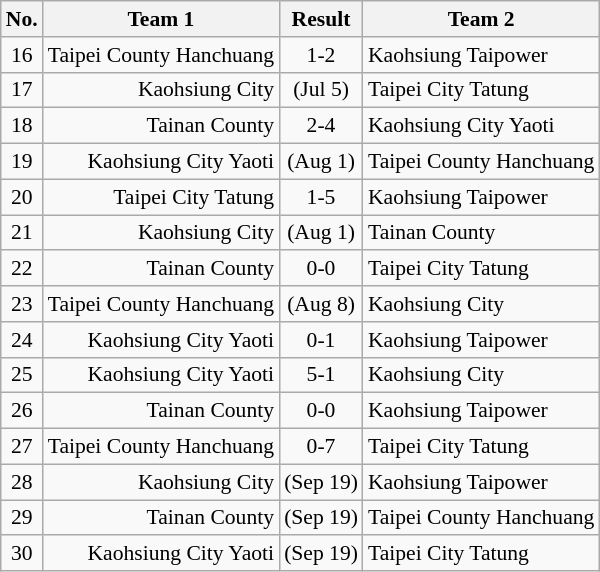<table class="wikitable" style="font-size: 90%; text-align: center;">
<tr>
<th>No.</th>
<th>Team 1</th>
<th>Result</th>
<th>Team 2</th>
</tr>
<tr>
<td>16</td>
<td align="right">Taipei County Hanchuang</td>
<td>1-2</td>
<td align="left">Kaohsiung Taipower</td>
</tr>
<tr>
<td>17</td>
<td align="right">Kaohsiung City</td>
<td>(Jul 5)</td>
<td align="left">Taipei City Tatung</td>
</tr>
<tr>
<td>18</td>
<td align="right">Tainan County</td>
<td>2-4</td>
<td align="left">Kaohsiung City Yaoti</td>
</tr>
<tr>
<td>19</td>
<td align="right">Kaohsiung City Yaoti</td>
<td>(Aug 1)</td>
<td align="left">Taipei County Hanchuang</td>
</tr>
<tr>
<td>20</td>
<td align="right">Taipei City Tatung</td>
<td>1-5</td>
<td align="left">Kaohsiung Taipower</td>
</tr>
<tr>
<td>21</td>
<td align="right">Kaohsiung City</td>
<td>(Aug 1)</td>
<td align="left">Tainan County</td>
</tr>
<tr>
<td>22</td>
<td align="right">Tainan County</td>
<td>0-0</td>
<td align="left">Taipei City Tatung</td>
</tr>
<tr>
<td>23</td>
<td align="right">Taipei County Hanchuang</td>
<td>(Aug 8)</td>
<td align="left">Kaohsiung City</td>
</tr>
<tr>
<td>24</td>
<td align="right">Kaohsiung City Yaoti</td>
<td>0-1</td>
<td align="left">Kaohsiung Taipower</td>
</tr>
<tr>
<td>25</td>
<td align="right">Kaohsiung City Yaoti</td>
<td>5-1</td>
<td align="left">Kaohsiung City</td>
</tr>
<tr>
<td>26</td>
<td align="right">Tainan County</td>
<td>0-0</td>
<td align="left">Kaohsiung Taipower</td>
</tr>
<tr>
<td>27</td>
<td align="right">Taipei County Hanchuang</td>
<td>0-7</td>
<td align="left">Taipei City Tatung</td>
</tr>
<tr>
<td>28</td>
<td align="right">Kaohsiung City</td>
<td>(Sep 19)</td>
<td align="left">Kaohsiung Taipower</td>
</tr>
<tr>
<td>29</td>
<td align="right">Tainan County</td>
<td>(Sep 19)</td>
<td align="left">Taipei County Hanchuang</td>
</tr>
<tr>
<td>30</td>
<td align="right">Kaohsiung City Yaoti</td>
<td>(Sep 19)</td>
<td align="left">Taipei City Tatung</td>
</tr>
</table>
